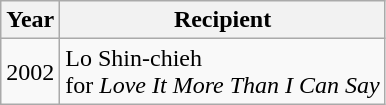<table class="wikitable sortable">
<tr>
<th>Year</th>
<th>Recipient</th>
</tr>
<tr>
<td>2002</td>
<td>Lo Shin-chieh<br> for <em>Love It More Than I Can Say</em></td>
</tr>
</table>
